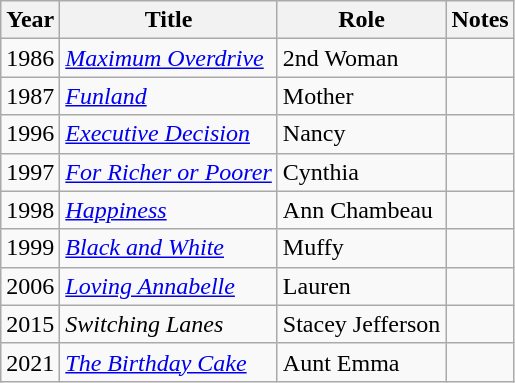<table class="wikitable">
<tr>
<th>Year</th>
<th>Title</th>
<th>Role</th>
<th>Notes</th>
</tr>
<tr>
<td>1986</td>
<td><em><a href='#'>Maximum Overdrive</a></em></td>
<td>2nd Woman</td>
<td></td>
</tr>
<tr>
<td>1987</td>
<td><a href='#'><em>Funland</em></a></td>
<td>Mother</td>
<td></td>
</tr>
<tr>
<td>1996</td>
<td><em><a href='#'>Executive Decision</a></em></td>
<td>Nancy</td>
<td></td>
</tr>
<tr>
<td>1997</td>
<td><em><a href='#'>For Richer or Poorer</a></em></td>
<td>Cynthia</td>
<td></td>
</tr>
<tr>
<td>1998</td>
<td><a href='#'><em>Happiness</em></a></td>
<td>Ann Chambeau</td>
<td></td>
</tr>
<tr>
<td>1999</td>
<td><a href='#'><em>Black and White</em></a></td>
<td>Muffy</td>
<td></td>
</tr>
<tr>
<td>2006</td>
<td><em><a href='#'>Loving Annabelle</a></em></td>
<td>Lauren</td>
<td></td>
</tr>
<tr>
<td>2015</td>
<td><em>Switching Lanes</em></td>
<td>Stacey Jefferson</td>
<td></td>
</tr>
<tr>
<td>2021</td>
<td><em><a href='#'>The Birthday Cake</a></em></td>
<td>Aunt Emma</td>
<td></td>
</tr>
</table>
